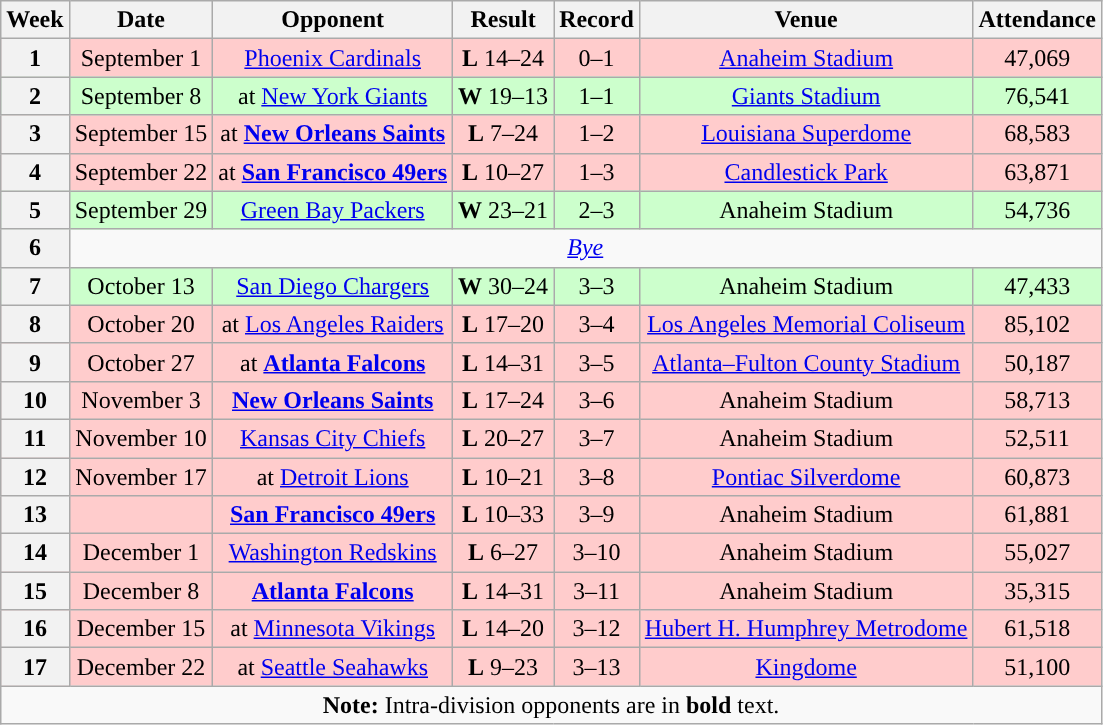<table class="wikitable" style="text-align:center">
<tr>
<th>Week</th>
<th>Date</th>
<th>Opponent</th>
<th>Result</th>
<th>Record</th>
<th>Venue</th>
<th>Attendance</th>
</tr>
<tr style="background:#fcc">
<th>1</th>
<td>September 1</td>
<td><a href='#'>Phoenix Cardinals</a></td>
<td><strong>L</strong> 14–24</td>
<td>0–1</td>
<td><a href='#'>Anaheim Stadium</a></td>
<td>47,069</td>
</tr>
<tr style="background:#cfc">
<th>2</th>
<td>September 8</td>
<td>at <a href='#'>New York Giants</a></td>
<td><strong>W</strong> 19–13</td>
<td>1–1</td>
<td><a href='#'>Giants Stadium</a></td>
<td>76,541</td>
</tr>
<tr style="background:#fcc">
<th>3</th>
<td>September 15</td>
<td>at <strong><a href='#'>New Orleans Saints</a></strong></td>
<td><strong>L</strong> 7–24</td>
<td>1–2</td>
<td><a href='#'>Louisiana Superdome</a></td>
<td>68,583</td>
</tr>
<tr style="background:#fcc">
<th>4</th>
<td>September 22</td>
<td>at <strong><a href='#'>San Francisco 49ers</a></strong></td>
<td><strong>L</strong> 10–27</td>
<td>1–3</td>
<td><a href='#'>Candlestick Park</a></td>
<td>63,871</td>
</tr>
<tr style="background:#cfc">
<th>5</th>
<td>September 29</td>
<td><a href='#'>Green Bay Packers</a></td>
<td><strong>W</strong> 23–21</td>
<td>2–3</td>
<td>Anaheim Stadium</td>
<td>54,736</td>
</tr>
<tr>
<th>6</th>
<td colspan="6"><em><a href='#'>Bye</a></em></td>
</tr>
<tr style="background:#cfc">
<th>7</th>
<td>October 13</td>
<td><a href='#'>San Diego Chargers</a></td>
<td><strong>W</strong> 30–24</td>
<td>3–3</td>
<td>Anaheim Stadium</td>
<td>47,433</td>
</tr>
<tr style="background:#fcc">
<th>8</th>
<td>October 20</td>
<td>at <a href='#'>Los Angeles Raiders</a></td>
<td><strong>L</strong> 17–20</td>
<td>3–4</td>
<td><a href='#'>Los Angeles Memorial Coliseum</a></td>
<td>85,102</td>
</tr>
<tr style="background:#fcc">
<th>9</th>
<td>October 27</td>
<td>at <strong><a href='#'>Atlanta Falcons</a></strong></td>
<td><strong>L</strong> 14–31</td>
<td>3–5</td>
<td><a href='#'>Atlanta–Fulton County Stadium</a></td>
<td>50,187</td>
</tr>
<tr style="background:#fcc">
<th>10</th>
<td>November 3</td>
<td><strong><a href='#'>New Orleans Saints</a></strong></td>
<td><strong>L</strong> 17–24</td>
<td>3–6</td>
<td>Anaheim Stadium</td>
<td>58,713</td>
</tr>
<tr style="background:#fcc">
<th>11</th>
<td>November 10</td>
<td><a href='#'>Kansas City Chiefs</a></td>
<td><strong>L</strong> 20–27</td>
<td>3–7</td>
<td>Anaheim Stadium</td>
<td>52,511</td>
</tr>
<tr style="background:#fcc">
<th>12</th>
<td>November 17</td>
<td>at <a href='#'>Detroit Lions</a></td>
<td><strong>L</strong> 10–21</td>
<td>3–8</td>
<td><a href='#'>Pontiac Silverdome</a></td>
<td>60,873</td>
</tr>
<tr style="background:#fcc">
<th>13</th>
<td></td>
<td><strong><a href='#'>San Francisco 49ers</a></strong></td>
<td><strong>L</strong> 10–33</td>
<td>3–9</td>
<td>Anaheim Stadium</td>
<td>61,881</td>
</tr>
<tr style="background:#fcc">
<th>14</th>
<td>December 1</td>
<td><a href='#'>Washington Redskins</a></td>
<td><strong>L</strong> 6–27</td>
<td>3–10</td>
<td>Anaheim Stadium</td>
<td>55,027</td>
</tr>
<tr style="background:#fcc">
<th>15</th>
<td>December 8</td>
<td><strong><a href='#'>Atlanta Falcons</a></strong></td>
<td><strong>L</strong> 14–31</td>
<td>3–11</td>
<td>Anaheim Stadium</td>
<td>35,315</td>
</tr>
<tr style="background:#fcc">
<th>16</th>
<td>December 15</td>
<td>at <a href='#'>Minnesota Vikings</a></td>
<td><strong>L</strong> 14–20</td>
<td>3–12</td>
<td><a href='#'>Hubert H. Humphrey Metrodome</a></td>
<td>61,518</td>
</tr>
<tr style="background:#fcc">
<th>17</th>
<td>December 22</td>
<td>at <a href='#'>Seattle Seahawks</a></td>
<td><strong>L</strong> 9–23</td>
<td>3–13</td>
<td><a href='#'>Kingdome</a></td>
<td>51,100</td>
</tr>
<tr>
<td colspan="8"><strong>Note:</strong> Intra-division opponents are in <strong>bold</strong> text.</td>
</tr>
</table>
